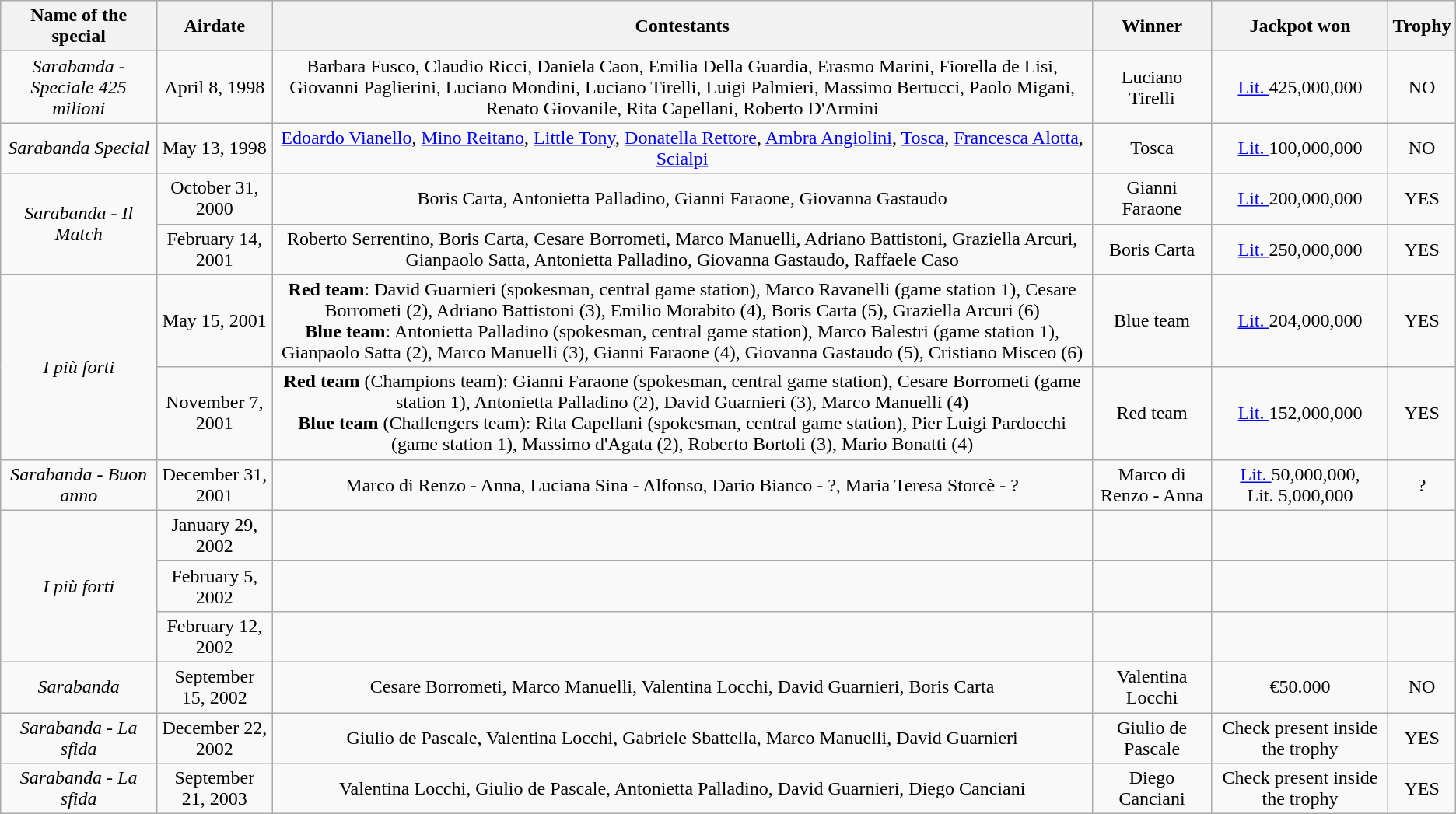<table class="wikitable" style="text-align:center">
<tr>
<th>Name of the special</th>
<th>Airdate</th>
<th>Contestants</th>
<th>Winner</th>
<th>Jackpot won</th>
<th>Trophy</th>
</tr>
<tr>
<td><em>Sarabanda - Speciale 425 milioni</em></td>
<td>April 8, 1998</td>
<td>Barbara Fusco, Claudio Ricci, Daniela Caon, Emilia Della Guardia, Erasmo Marini, Fiorella de Lisi, Giovanni Paglierini, Luciano Mondini, Luciano Tirelli, Luigi Palmieri, Massimo Bertucci, Paolo Migani, Renato Giovanile, Rita Capellani, Roberto D'Armini</td>
<td>Luciano Tirelli</td>
<td><a href='#'>Lit. </a>425,000,000</td>
<td>NO</td>
</tr>
<tr>
<td><em>Sarabanda Special</em></td>
<td>May 13, 1998</td>
<td><a href='#'>Edoardo Vianello</a>, <a href='#'>Mino Reitano</a>, <a href='#'>Little Tony</a>, <a href='#'>Donatella Rettore</a>, <a href='#'>Ambra Angiolini</a>, <a href='#'>Tosca</a>, <a href='#'>Francesca Alotta</a>, <a href='#'>Scialpi</a></td>
<td>Tosca</td>
<td><a href='#'>Lit. </a>100,000,000</td>
<td>NO</td>
</tr>
<tr>
<td rowspan="2"><em>Sarabanda - Il Match</em></td>
<td>October 31, 2000</td>
<td>Boris Carta, Antonietta Palladino, Gianni Faraone, Giovanna Gastaudo</td>
<td>Gianni Faraone</td>
<td><a href='#'>Lit. </a>200,000,000</td>
<td>YES</td>
</tr>
<tr>
<td>February 14, 2001</td>
<td>Roberto Serrentino, Boris Carta, Cesare Borrometi, Marco Manuelli, Adriano Battistoni, Graziella Arcuri, Gianpaolo Satta, Antonietta Palladino, Giovanna Gastaudo, Raffaele Caso</td>
<td>Boris Carta</td>
<td><a href='#'>Lit. </a>250,000,000</td>
<td>YES</td>
</tr>
<tr>
<td rowspan="2"><em>I più forti</em></td>
<td>May 15, 2001</td>
<td><strong>Red team</strong>: David Guarnieri (spokesman, central game station), Marco Ravanelli (game station 1), Cesare Borrometi (2), Adriano Battistoni (3),  Emilio Morabito (4), Boris Carta (5), Graziella Arcuri (6)<br><strong>Blue team</strong>: Antonietta Palladino (spokesman, central game station),  Marco Balestri (game station 1), Gianpaolo Satta (2), Marco Manuelli (3), Gianni Faraone (4), 
Giovanna Gastaudo (5), Cristiano Misceo (6)</td>
<td>Blue team</td>
<td><a href='#'>Lit. </a>204,000,000</td>
<td>YES</td>
</tr>
<tr>
<td>November 7, 2001</td>
<td><strong>Red team</strong> (Champions team): Gianni Faraone (spokesman, central game station), Cesare Borrometi (game station 1), Antonietta Palladino (2), David Guarnieri (3), Marco Manuelli (4)<br><strong>Blue team</strong> (Challengers team): Rita Capellani (spokesman, central game station), Pier Luigi Pardocchi (game station 1), Massimo d'Agata (2), Roberto Bortoli (3), Mario Bonatti (4)</td>
<td>Red team</td>
<td><a href='#'>Lit. </a>152,000,000</td>
<td>YES</td>
</tr>
<tr>
<td><em>Sarabanda - Buon anno</em></td>
<td>December 31, 2001</td>
<td>Marco di Renzo - Anna, Luciana Sina - Alfonso, Dario Bianco - ?, Maria Teresa Storcè - ?</td>
<td>Marco di Renzo - Anna</td>
<td><a href='#'>Lit. </a>50,000,000, Lit. 5,000,000</td>
<td>?</td>
</tr>
<tr>
<td rowspan="3"><em>I più forti</em></td>
<td>January 29, 2002</td>
<td></td>
<td></td>
<td></td>
<td></td>
</tr>
<tr>
<td>February 5, 2002</td>
<td></td>
<td></td>
<td></td>
<td></td>
</tr>
<tr>
<td>February 12, 2002</td>
<td></td>
<td></td>
<td></td>
<td></td>
</tr>
<tr>
<td><em>Sarabanda</em></td>
<td>September 15, 2002</td>
<td>Cesare Borrometi, Marco Manuelli, Valentina Locchi, David Guarnieri, Boris Carta</td>
<td>Valentina Locchi</td>
<td>€50.000</td>
<td>NO</td>
</tr>
<tr>
<td><em>Sarabanda - La sfida</em></td>
<td>December 22, 2002</td>
<td>Giulio de Pascale, Valentina Locchi, Gabriele Sbattella, Marco Manuelli, David Guarnieri</td>
<td>Giulio de Pascale</td>
<td>Check present inside the trophy</td>
<td>YES</td>
</tr>
<tr>
<td><em>Sarabanda - La sfida</em></td>
<td>September 21, 2003</td>
<td>Valentina Locchi, Giulio de Pascale, Antonietta Palladino, David Guarnieri, Diego Canciani</td>
<td>Diego Canciani</td>
<td>Check present inside the trophy</td>
<td>YES</td>
</tr>
</table>
